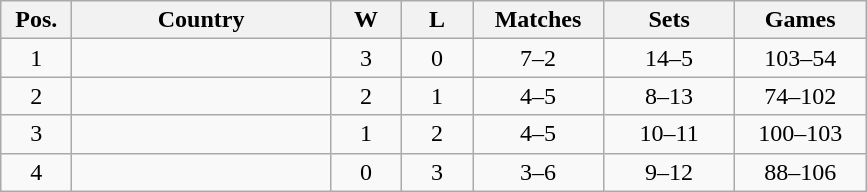<table class="wikitable" style="text-align:center;">
<tr>
<th width=40>Pos.</th>
<th width=165>Country</th>
<th width=40>W</th>
<th width=40>L</th>
<th width=80>Matches</th>
<th width=80>Sets</th>
<th width=80>Games</th>
</tr>
<tr>
<td>1</td>
<td style="text-align:left;"></td>
<td>3</td>
<td>0</td>
<td>7–2</td>
<td>14–5</td>
<td>103–54</td>
</tr>
<tr>
<td>2</td>
<td style="text-align:left;"></td>
<td>2</td>
<td>1</td>
<td>4–5</td>
<td>8–13</td>
<td>74–102</td>
</tr>
<tr>
<td>3</td>
<td style="text-align:left;"></td>
<td>1</td>
<td>2</td>
<td>4–5</td>
<td>10–11</td>
<td>100–103</td>
</tr>
<tr>
<td>4</td>
<td style="text-align:left;"></td>
<td>0</td>
<td>3</td>
<td>3–6</td>
<td>9–12</td>
<td>88–106</td>
</tr>
</table>
